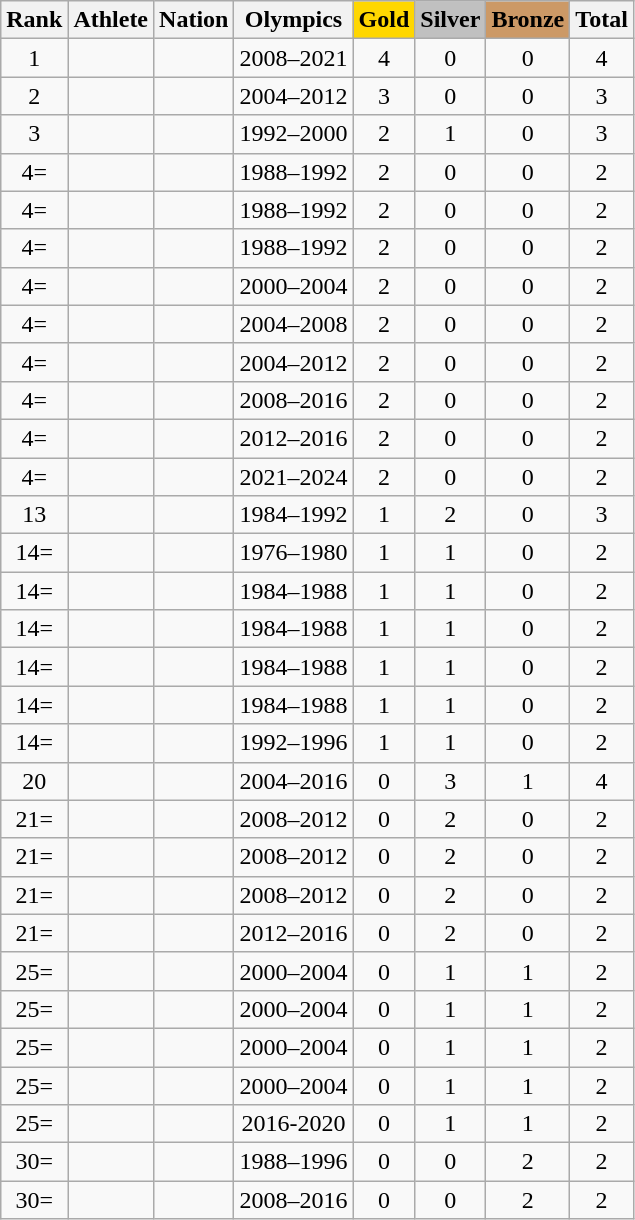<table class="wikitable sortable" style="text-align:center">
<tr>
<th>Rank</th>
<th>Athlete</th>
<th>Nation</th>
<th>Olympics</th>
<th style="background-color:gold">Gold</th>
<th style="background-color:silver">Silver</th>
<th style="background-color:#cc9966">Bronze</th>
<th>Total</th>
</tr>
<tr>
<td>1</td>
<td style="text-align:left"></td>
<td style="text-align:left"></td>
<td>2008–2021</td>
<td>4</td>
<td>0</td>
<td>0</td>
<td>4</td>
</tr>
<tr>
<td>2</td>
<td style="text-align:left"></td>
<td style="text-align:left"></td>
<td>2004–2012</td>
<td>3</td>
<td>0</td>
<td>0</td>
<td>3</td>
</tr>
<tr>
<td>3</td>
<td style="text-align:left"></td>
<td style="text-align:left"></td>
<td>1992–2000</td>
<td>2</td>
<td>1</td>
<td>0</td>
<td>3</td>
</tr>
<tr>
<td>4=</td>
<td style="text-align:left"></td>
<td style="text-align:left"><br></td>
<td>1988–1992</td>
<td>2</td>
<td>0</td>
<td>0</td>
<td>2</td>
</tr>
<tr>
<td>4=</td>
<td style="text-align:left"></td>
<td style="text-align:left"><br></td>
<td>1988–1992</td>
<td>2</td>
<td>0</td>
<td>0</td>
<td>2</td>
</tr>
<tr>
<td>4=</td>
<td style="text-align:left"></td>
<td style="text-align:left"><br></td>
<td>1988–1992</td>
<td>2</td>
<td>0</td>
<td>0</td>
<td>2</td>
</tr>
<tr>
<td>4=</td>
<td style="text-align:left"></td>
<td style="text-align:left"></td>
<td>2000–2004</td>
<td>2</td>
<td>0</td>
<td>0</td>
<td>2</td>
</tr>
<tr>
<td>4=</td>
<td style="text-align:left"></td>
<td style="text-align:left"></td>
<td>2004–2008</td>
<td>2</td>
<td>0</td>
<td>0</td>
<td>2</td>
</tr>
<tr>
<td>4=</td>
<td style="text-align:left"></td>
<td style="text-align:left"></td>
<td>2004–2012</td>
<td>2</td>
<td>0</td>
<td>0</td>
<td>2</td>
</tr>
<tr>
<td>4=</td>
<td style="text-align:left"></td>
<td style="text-align:left"></td>
<td>2008–2016</td>
<td>2</td>
<td>0</td>
<td>0</td>
<td>2</td>
</tr>
<tr>
<td>4=</td>
<td style="text-align:left"></td>
<td style="text-align:left"></td>
<td>2012–2016</td>
<td>2</td>
<td>0</td>
<td>0</td>
<td>2</td>
</tr>
<tr>
<td>4=</td>
<td style="text-align:left"></td>
<td style="text-align:left"></td>
<td>2021–2024</td>
<td>2</td>
<td>0</td>
<td>0</td>
<td>2</td>
</tr>
<tr>
<td>13</td>
<td style="text-align:left"></td>
<td style="text-align:left"></td>
<td>1984–1992</td>
<td>1</td>
<td>2</td>
<td>0</td>
<td>3</td>
</tr>
<tr>
<td>14=</td>
<td style="text-align:left"></td>
<td style="text-align:left"></td>
<td>1976–1980</td>
<td>1</td>
<td>1</td>
<td>0</td>
<td>2</td>
</tr>
<tr>
<td>14=</td>
<td style="text-align:left"></td>
<td style="text-align:left"></td>
<td>1984–1988</td>
<td>1</td>
<td>1</td>
<td>0</td>
<td>2</td>
</tr>
<tr>
<td>14=</td>
<td style="text-align:left"></td>
<td style="text-align:left"></td>
<td>1984–1988</td>
<td>1</td>
<td>1</td>
<td>0</td>
<td>2</td>
</tr>
<tr>
<td>14=</td>
<td style="text-align:left"></td>
<td style="text-align:left"></td>
<td>1984–1988</td>
<td>1</td>
<td>1</td>
<td>0</td>
<td>2</td>
</tr>
<tr>
<td>14=</td>
<td style="text-align:left"></td>
<td style="text-align:left"></td>
<td>1984–1988</td>
<td>1</td>
<td>1</td>
<td>0</td>
<td>2</td>
</tr>
<tr>
<td>14=</td>
<td style="text-align:left"></td>
<td style="text-align:left"></td>
<td>1992–1996</td>
<td>1</td>
<td>1</td>
<td>0</td>
<td>2</td>
</tr>
<tr>
<td>20</td>
<td style="text-align:left"></td>
<td style="text-align:left"></td>
<td>2004–2016</td>
<td>0</td>
<td>3</td>
<td>1</td>
<td>4</td>
</tr>
<tr>
<td>21=</td>
<td style="text-align:left"></td>
<td style="text-align:left"></td>
<td>2008–2012</td>
<td>0</td>
<td>2</td>
<td>0</td>
<td>2</td>
</tr>
<tr>
<td>21=</td>
<td style="text-align:left"></td>
<td style="text-align:left"></td>
<td>2008–2012</td>
<td>0</td>
<td>2</td>
<td>0</td>
<td>2</td>
</tr>
<tr>
<td>21=</td>
<td style="text-align:left"></td>
<td style="text-align:left"></td>
<td>2008–2012</td>
<td>0</td>
<td>2</td>
<td>0</td>
<td>2</td>
</tr>
<tr>
<td>21=</td>
<td style="text-align:left"></td>
<td style="text-align:left"></td>
<td>2012–2016</td>
<td>0</td>
<td>2</td>
<td>0</td>
<td>2</td>
</tr>
<tr>
<td>25=</td>
<td style="text-align:left"></td>
<td style="text-align:left"></td>
<td>2000–2004</td>
<td>0</td>
<td>1</td>
<td>1</td>
<td>2</td>
</tr>
<tr>
<td>25=</td>
<td style="text-align:left"></td>
<td style="text-align:left"></td>
<td>2000–2004</td>
<td>0</td>
<td>1</td>
<td>1</td>
<td>2</td>
</tr>
<tr>
<td>25=</td>
<td style="text-align:left"></td>
<td style="text-align:left"></td>
<td>2000–2004</td>
<td>0</td>
<td>1</td>
<td>1</td>
<td>2</td>
</tr>
<tr>
<td>25=</td>
<td style="text-align:left"></td>
<td style="text-align:left"></td>
<td>2000–2004</td>
<td>0</td>
<td>1</td>
<td>1</td>
<td>2</td>
</tr>
<tr>
<td>25=</td>
<td style="text-align:left"></td>
<td style="text-align:left"></td>
<td>2016-2020</td>
<td>0</td>
<td>1</td>
<td>1</td>
<td>2</td>
</tr>
<tr>
<td>30=</td>
<td style="text-align:left"></td>
<td style="text-align:left"><br></td>
<td>1988–1996</td>
<td>0</td>
<td>0</td>
<td>2</td>
<td>2</td>
</tr>
<tr>
<td>30=</td>
<td style="text-align:left"></td>
<td style="text-align:left"></td>
<td>2008–2016</td>
<td>0</td>
<td>0</td>
<td>2</td>
<td>2</td>
</tr>
</table>
